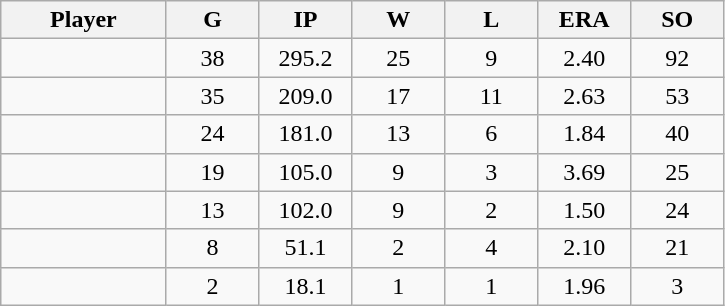<table class="wikitable sortable">
<tr>
<th bgcolor="#DDDDFF" width="16%">Player</th>
<th bgcolor="#DDDDFF" width="9%">G</th>
<th bgcolor="#DDDDFF" width="9%">IP</th>
<th bgcolor="#DDDDFF" width="9%">W</th>
<th bgcolor="#DDDDFF" width="9%">L</th>
<th bgcolor="#DDDDFF" width="9%">ERA</th>
<th bgcolor="#DDDDFF" width="9%">SO</th>
</tr>
<tr align="center">
<td></td>
<td>38</td>
<td>295.2</td>
<td>25</td>
<td>9</td>
<td>2.40</td>
<td>92</td>
</tr>
<tr align="center">
<td></td>
<td>35</td>
<td>209.0</td>
<td>17</td>
<td>11</td>
<td>2.63</td>
<td>53</td>
</tr>
<tr align="center">
<td></td>
<td>24</td>
<td>181.0</td>
<td>13</td>
<td>6</td>
<td>1.84</td>
<td>40</td>
</tr>
<tr align="center">
<td></td>
<td>19</td>
<td>105.0</td>
<td>9</td>
<td>3</td>
<td>3.69</td>
<td>25</td>
</tr>
<tr align="center">
<td></td>
<td>13</td>
<td>102.0</td>
<td>9</td>
<td>2</td>
<td>1.50</td>
<td>24</td>
</tr>
<tr align="center">
<td></td>
<td>8</td>
<td>51.1</td>
<td>2</td>
<td>4</td>
<td>2.10</td>
<td>21</td>
</tr>
<tr align="center">
<td></td>
<td>2</td>
<td>18.1</td>
<td>1</td>
<td>1</td>
<td>1.96</td>
<td>3</td>
</tr>
</table>
